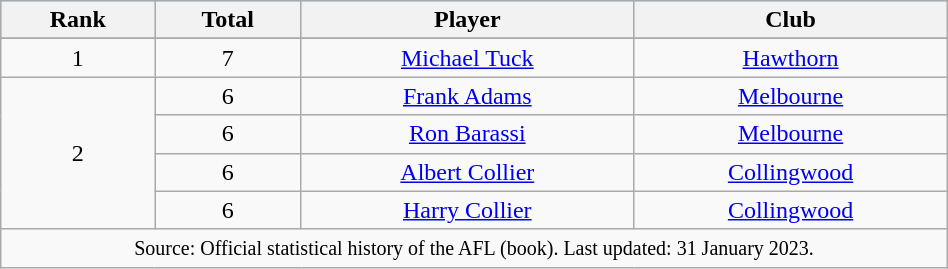<table class="wikitable" style="text-align:center; width:50%;">
<tr style="background:#87cefa;">
<th>Rank</th>
<th>Total</th>
<th>Player</th>
<th>Club</th>
</tr>
<tr>
</tr>
<tr>
<td>1</td>
<td>7</td>
<td><a href='#'>Michael Tuck</a></td>
<td><a href='#'>Hawthorn</a></td>
</tr>
<tr>
<td rowspan=4>2</td>
<td>6</td>
<td><a href='#'>Frank Adams</a></td>
<td><a href='#'>Melbourne</a></td>
</tr>
<tr>
<td>6</td>
<td><a href='#'>Ron Barassi</a></td>
<td><a href='#'>Melbourne</a></td>
</tr>
<tr>
<td>6</td>
<td><a href='#'>Albert Collier</a></td>
<td><a href='#'>Collingwood</a></td>
</tr>
<tr>
<td>6</td>
<td><a href='#'>Harry Collier</a></td>
<td><a href='#'>Collingwood</a></td>
</tr>
<tr>
<td colspan=7><small>Source: Official statistical history of the AFL (book). Last updated: 31 January 2023.</small></td>
</tr>
</table>
